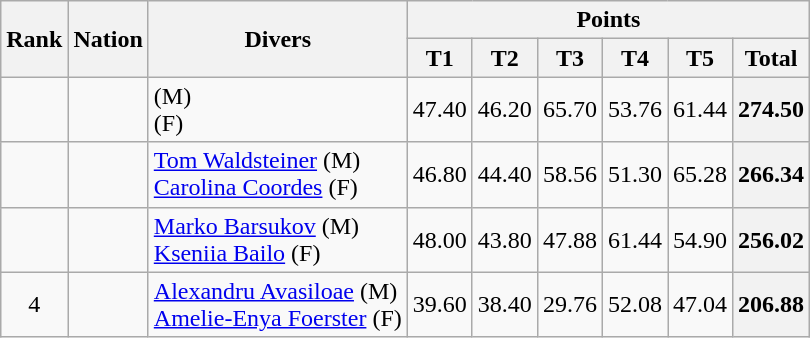<table class="wikitable" style="text-align:center">
<tr>
<th rowspan=2>Rank</th>
<th rowspan=2>Nation</th>
<th rowspan=2>Divers</th>
<th colspan=6>Points</th>
</tr>
<tr>
<th>T1</th>
<th>T2</th>
<th>T3</th>
<th>T4</th>
<th>T5</th>
<th>Total</th>
</tr>
<tr>
<td></td>
<td align=left></td>
<td align=left> (M)<br> (F)</td>
<td>47.40</td>
<td>46.20</td>
<td>65.70</td>
<td>53.76</td>
<td>61.44</td>
<th>274.50</th>
</tr>
<tr>
<td></td>
<td align=left></td>
<td align=left><a href='#'>Tom Waldsteiner</a> (M)<br><a href='#'>Carolina Coordes</a> (F)</td>
<td>46.80</td>
<td>44.40</td>
<td>58.56</td>
<td>51.30</td>
<td>65.28</td>
<th>266.34</th>
</tr>
<tr>
<td></td>
<td align=left></td>
<td align=left><a href='#'>Marko Barsukov</a> (M)<br><a href='#'>Kseniia Bailo</a> (F)</td>
<td>48.00</td>
<td>43.80</td>
<td>47.88</td>
<td>61.44</td>
<td>54.90</td>
<th>256.02</th>
</tr>
<tr>
<td>4</td>
<td align=left></td>
<td align=left><a href='#'>Alexandru Avasiloae</a> (M)<br><a href='#'>Amelie-Enya Foerster</a> (F)</td>
<td>39.60</td>
<td>38.40</td>
<td>29.76</td>
<td>52.08</td>
<td>47.04</td>
<th>206.88</th>
</tr>
</table>
